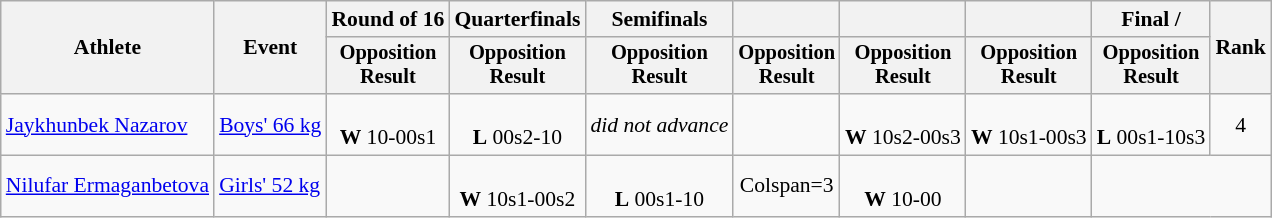<table class="wikitable" style="font-size:90%">
<tr>
<th rowspan="2">Athlete</th>
<th rowspan="2">Event</th>
<th>Round of 16</th>
<th>Quarterfinals</th>
<th>Semifinals</th>
<th></th>
<th></th>
<th></th>
<th>Final / </th>
<th rowspan=2>Rank</th>
</tr>
<tr style="font-size:95%">
<th>Opposition<br>Result</th>
<th>Opposition<br>Result</th>
<th>Opposition<br>Result</th>
<th>Opposition<br>Result</th>
<th>Opposition<br>Result</th>
<th>Opposition<br>Result</th>
<th>Opposition<br>Result</th>
</tr>
<tr align=center>
<td align=left><a href='#'>Jaykhunbek Nazarov</a></td>
<td align=left><a href='#'>Boys' 66 kg</a></td>
<td><br> <strong>W</strong> 10-00s1</td>
<td><br> <strong>L</strong> 00s2-10</td>
<td><em>did not advance</em></td>
<td></td>
<td><br> <strong>W</strong> 10s2-00s3</td>
<td><br> <strong>W</strong> 10s1-00s3</td>
<td><br> <strong>L</strong> 00s1-10s3</td>
<td>4</td>
</tr>
<tr align=center>
<td align=left><a href='#'>Nilufar Ermaganbetova</a></td>
<td align=left><a href='#'>Girls' 52 kg</a></td>
<td></td>
<td><br> <strong>W</strong> 10s1-00s2</td>
<td><br> <strong>L</strong> 00s1-10</td>
<td>Colspan=3 </td>
<td><br> <strong>W</strong> 10-00</td>
<td></td>
</tr>
</table>
